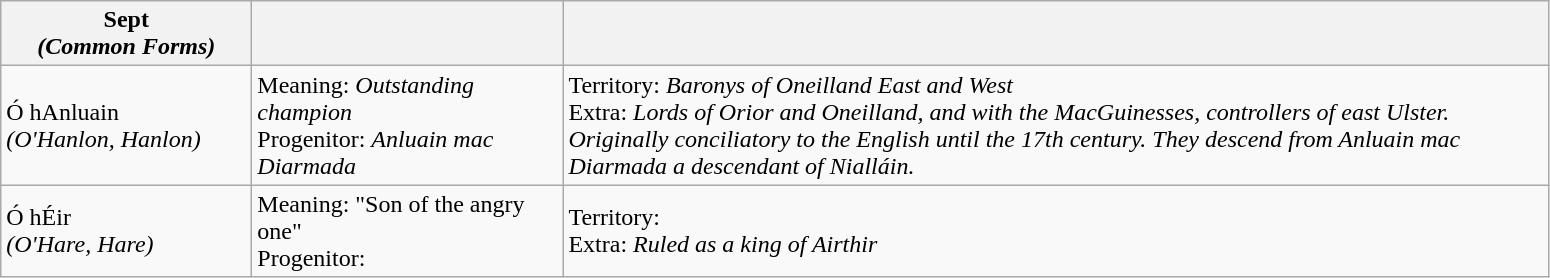<table class="wikitable">
<tr>
<th width="160"><strong>Sept</strong><br><strong><em>(Common Forms)</em></strong></th>
<th width="200"></th>
<th width="650"></th>
</tr>
<tr>
<td>Ó hAnluain<br><em>(O'Hanlon, Hanlon)</em></td>
<td>Meaning: <em>Outstanding champion</em><br>Progenitor: <em>Anluain mac Diarmada</em></td>
<td>Territory: <em>Baronys of Oneilland East and West</em><br>Extra: <em>Lords of Orior and Oneilland, and with the MacGuinesses, controllers of east Ulster. Originally conciliatory to the English until the 17th century. They descend from Anluain mac Diarmada a descendant of Nialláin.</em></td>
</tr>
<tr>
<td>Ó hÉir<br><em>(O'Hare, Hare)</em></td>
<td>Meaning: "Son of the angry one" <br>Progenitor:</td>
<td>Territory: <br>Extra: <em>Ruled as a king of Airthir</em></td>
</tr>
</table>
